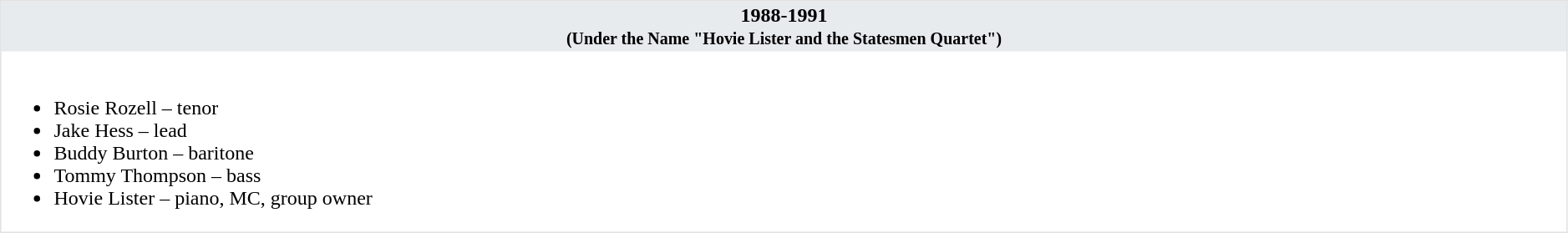<table class="toccolours" cellspacing="0" cellpadding="2" style="float: width; margin: 0 0 1em 1em; border-collapse: collapse; border: 1px solid #E2E2E2; border:1; width:99%">
<tr>
<th width="25%" valign="top" bgcolor="#E7EBEE">1988-1991<br><small>(Under the Name "Hovie Lister and the Statesmen Quartet")</small></th>
</tr>
<tr>
<td valign="top"><br><ul><li>Rosie Rozell – tenor</li><li>Jake Hess – lead</li><li>Buddy Burton – baritone</li><li>Tommy Thompson – bass</li><li>Hovie Lister – piano, MC, group owner</li></ul></td>
</tr>
</table>
